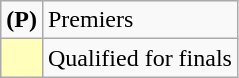<table class=wikitable>
<tr>
<td><strong>(P)</strong></td>
<td>Premiers</td>
</tr>
<tr>
<td bgcolor=FFFFBB></td>
<td>Qualified for finals</td>
</tr>
</table>
